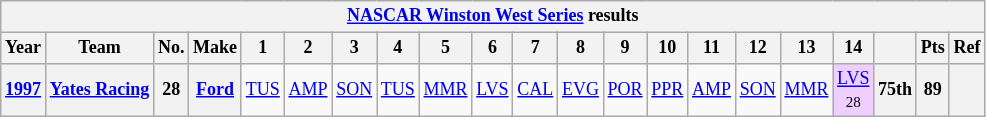<table class="wikitable" style="text-align:center; font-size:75%">
<tr>
<th colspan=23><a href='#'>NASCAR Winston West Series</a> results</th>
</tr>
<tr>
<th>Year</th>
<th>Team</th>
<th>No.</th>
<th>Make</th>
<th>1</th>
<th>2</th>
<th>3</th>
<th>4</th>
<th>5</th>
<th>6</th>
<th>7</th>
<th>8</th>
<th>9</th>
<th>10</th>
<th>11</th>
<th>12</th>
<th>13</th>
<th>14</th>
<th></th>
<th>Pts</th>
<th>Ref</th>
</tr>
<tr>
<th><a href='#'>1997</a></th>
<th><a href='#'>Yates Racing</a></th>
<th>28</th>
<th><a href='#'>Ford</a></th>
<td><a href='#'>TUS</a></td>
<td><a href='#'>AMP</a></td>
<td><a href='#'>SON</a></td>
<td><a href='#'>TUS</a></td>
<td><a href='#'>MMR</a></td>
<td><a href='#'>LVS</a></td>
<td><a href='#'>CAL</a></td>
<td><a href='#'>EVG</a></td>
<td><a href='#'>POR</a></td>
<td><a href='#'>PPR</a></td>
<td><a href='#'>AMP</a></td>
<td><a href='#'>SON</a></td>
<td><a href='#'>MMR</a></td>
<td style="background:#EFCFFF;"><a href='#'>LVS</a><br><small>28</small></td>
<th>75th</th>
<th>89</th>
<th></th>
</tr>
</table>
